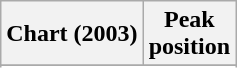<table class="wikitable sortable plainrowheaders" style="text-align:center">
<tr>
<th scope="col">Chart (2003)</th>
<th scope="col">Peak<br> position</th>
</tr>
<tr>
</tr>
<tr>
</tr>
<tr>
</tr>
</table>
